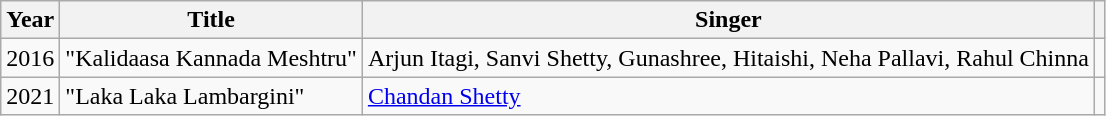<table class="wikitable sortable">
<tr>
<th>Year</th>
<th>Title</th>
<th>Singer</th>
<th class="unsortable"></th>
</tr>
<tr>
<td>2016</td>
<td>"Kalidaasa Kannada Meshtru"</td>
<td>Arjun Itagi, Sanvi Shetty, Gunashree, Hitaishi, Neha Pallavi, Rahul Chinna</td>
<td></td>
</tr>
<tr>
<td>2021</td>
<td>"Laka Laka Lambargini"</td>
<td><a href='#'>Chandan Shetty</a></td>
<td></td>
</tr>
</table>
